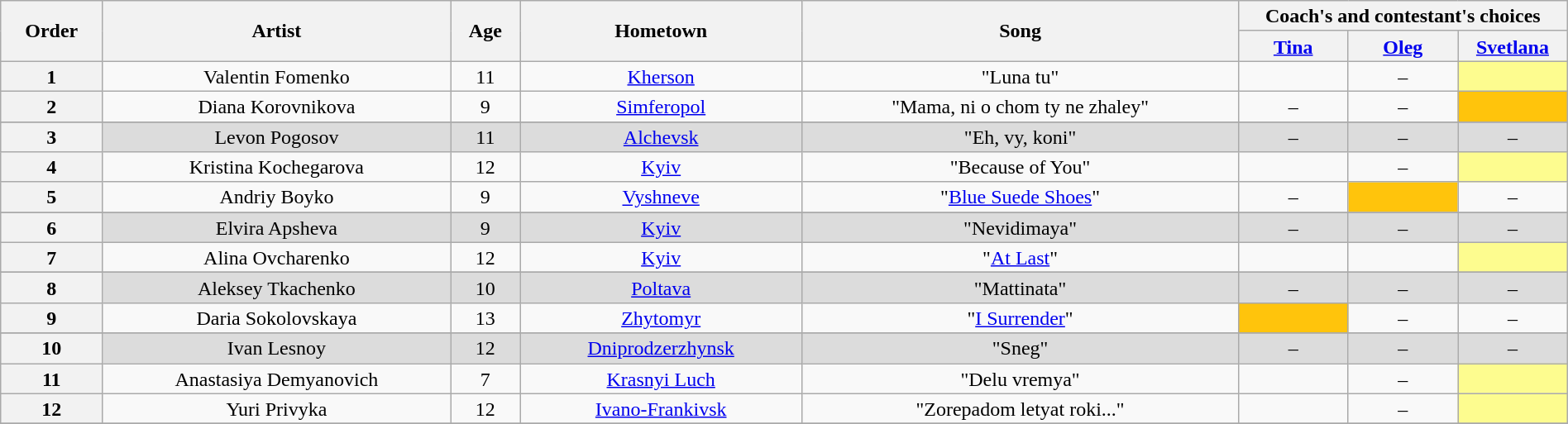<table class="wikitable" style="text-align:center; line-height:17px; width:100%;">
<tr>
<th scope="col" rowspan="2" style="width=05%;">Order</th>
<th scope="col" rowspan="2" style="width=20%;">Artist</th>
<th scope="col" rowspan="2" style="width=05%;">Age</th>
<th scope="col" rowspan="2" style="width:18%;">Hometown</th>
<th scope="col" rowspan="2" style="width=22%;">Song</th>
<th scope="col" colspan="4" style="width=28%;">Coach's and contestant's choices</th>
</tr>
<tr>
<th width="07%"><a href='#'>Tina</a></th>
<th width="07%"><a href='#'>Oleg</a></th>
<th width="07%"><a href='#'>Svetlana</a></th>
</tr>
<tr>
<th>1</th>
<td>Valentin Fomenko</td>
<td>11</td>
<td><a href='#'>Kherson</a></td>
<td>"Luna tu"</td>
<td><strong></strong></td>
<td>–</td>
<td style="background:#fdfc8f;"><strong></strong></td>
</tr>
<tr>
<th>2</th>
<td>Diana Korovnikova</td>
<td>9</td>
<td><a href='#'>Simferopol</a></td>
<td>"Mama, ni o chom ty ne zhaley"</td>
<td>–</td>
<td>–</td>
<td style="background:#ffc40c;"><strong></strong></td>
</tr>
<tr>
</tr>
<tr style="background:#DCDCDC;">
<th>3</th>
<td>Levon Pogosov</td>
<td>11</td>
<td><a href='#'>Alchevsk</a></td>
<td>"Eh, vy, koni"</td>
<td>–</td>
<td>–</td>
<td>–</td>
</tr>
<tr>
<th>4</th>
<td>Kristina Kochegarova</td>
<td>12</td>
<td><a href='#'>Kyiv</a></td>
<td>"Because of You"</td>
<td><strong></strong></td>
<td>–</td>
<td style="background:#fdfc8f;"><strong></strong></td>
</tr>
<tr>
<th>5</th>
<td>Andriy Boyko</td>
<td>9</td>
<td><a href='#'>Vyshneve</a></td>
<td>"<a href='#'>Blue Suede Shoes</a>"</td>
<td>–</td>
<td style="background:#ffc40c;"><strong></strong></td>
<td>–</td>
</tr>
<tr>
</tr>
<tr style="background:#DCDCDC;">
<th>6</th>
<td>Elvira Apsheva</td>
<td>9</td>
<td><a href='#'>Kyiv</a></td>
<td>"Nevidimaya"</td>
<td>–</td>
<td>–</td>
<td>–</td>
</tr>
<tr>
<th>7</th>
<td>Alina Ovcharenko</td>
<td>12</td>
<td><a href='#'>Kyiv</a></td>
<td>"<a href='#'>At Last</a>"</td>
<td><strong></strong></td>
<td><strong></strong></td>
<td style="background:#fdfc8f;"><strong></strong></td>
</tr>
<tr>
</tr>
<tr style="background:#DCDCDC;">
<th>8</th>
<td>Aleksey Tkachenko</td>
<td>10</td>
<td><a href='#'>Poltava</a></td>
<td>"Mattinata"</td>
<td>–</td>
<td>–</td>
<td>–</td>
</tr>
<tr>
<th>9</th>
<td>Daria Sokolovskaya</td>
<td>13</td>
<td><a href='#'>Zhytomyr</a></td>
<td>"<a href='#'>I Surrender</a>"</td>
<td style="background:#ffc40c;"><strong></strong></td>
<td>–</td>
<td>–</td>
</tr>
<tr>
</tr>
<tr style="background:#DCDCDC;">
<th>10</th>
<td>Ivan Lesnoy</td>
<td>12</td>
<td><a href='#'>Dniprodzerzhynsk</a></td>
<td>"Sneg"</td>
<td>–</td>
<td>–</td>
<td>–</td>
</tr>
<tr>
<th>11</th>
<td>Anastasiya Demyanovich</td>
<td>7</td>
<td><a href='#'>Krasnyi Luch</a></td>
<td>"Delu vremya"</td>
<td><strong></strong></td>
<td>–</td>
<td style="background:#fdfc8f;"><strong></strong></td>
</tr>
<tr>
<th>12</th>
<td>Yuri Privyka</td>
<td>12</td>
<td><a href='#'>Ivano-Frankivsk</a></td>
<td>"Zorepadom letyat roki..."</td>
<td><strong></strong></td>
<td>–</td>
<td style="background:#fdfc8f;"><strong></strong></td>
</tr>
<tr>
</tr>
</table>
